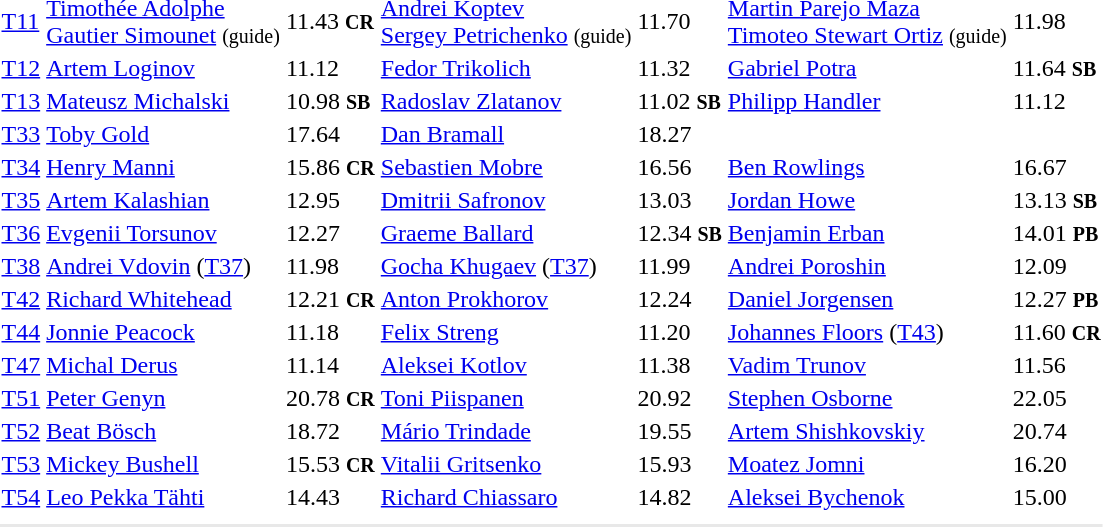<table>
<tr>
<td><a href='#'>T11</a></td>
<td><a href='#'>Timothée Adolphe</a><br><a href='#'>Gautier Simounet</a> <small>(guide)</small><br></td>
<td>11.43 <small><strong>CR</strong></small></td>
<td><a href='#'>Andrei Koptev</a><br><a href='#'>Sergey Petrichenko</a> <small>(guide)</small><br></td>
<td>11.70</td>
<td><a href='#'>Martin Parejo Maza</a><br><a href='#'>Timoteo Stewart Ortiz</a> <small>(guide)</small><br></td>
<td>11.98</td>
</tr>
<tr>
<td><a href='#'>T12</a></td>
<td><a href='#'>Artem Loginov</a><br></td>
<td>11.12</td>
<td><a href='#'>Fedor Trikolich</a><br></td>
<td>11.32</td>
<td><a href='#'>Gabriel Potra</a><br></td>
<td>11.64 <small><strong>SB</strong></small></td>
</tr>
<tr>
<td><a href='#'>T13</a></td>
<td><a href='#'>Mateusz Michalski</a><br></td>
<td>10.98 <small><strong>SB</strong></small></td>
<td><a href='#'>Radoslav Zlatanov</a><br></td>
<td>11.02 <small><strong>SB</strong></small></td>
<td><a href='#'>Philipp Handler</a><br></td>
<td>11.12</td>
</tr>
<tr>
<td><a href='#'>T33</a></td>
<td><a href='#'>Toby Gold</a><br></td>
<td>17.64</td>
<td><a href='#'>Dan Bramall</a><br></td>
<td>18.27</td>
<td></td>
<td></td>
</tr>
<tr>
<td><a href='#'>T34</a></td>
<td><a href='#'>Henry Manni</a><br></td>
<td>15.86 <small><strong>CR</strong></small></td>
<td><a href='#'>Sebastien Mobre</a><br></td>
<td>16.56</td>
<td><a href='#'>Ben Rowlings</a><br></td>
<td>16.67</td>
</tr>
<tr>
<td><a href='#'>T35</a></td>
<td><a href='#'>Artem Kalashian</a><br></td>
<td>12.95</td>
<td><a href='#'>Dmitrii Safronov</a><br></td>
<td>13.03</td>
<td><a href='#'>Jordan Howe</a><br></td>
<td>13.13 <small><strong>SB</strong></small></td>
</tr>
<tr>
<td><a href='#'>T36</a></td>
<td><a href='#'>Evgenii Torsunov</a><br></td>
<td>12.27</td>
<td><a href='#'>Graeme Ballard</a><br></td>
<td>12.34 <small><strong>SB</strong></small></td>
<td><a href='#'>Benjamin Erban</a><br></td>
<td>14.01 <small><strong>PB</strong></small></td>
</tr>
<tr>
<td><a href='#'>T38</a></td>
<td><a href='#'>Andrei Vdovin</a> (<a href='#'>T37</a>)<br></td>
<td>11.98</td>
<td><a href='#'>Gocha Khugaev</a> (<a href='#'>T37</a>)<br></td>
<td>11.99</td>
<td><a href='#'>Andrei Poroshin</a><br></td>
<td>12.09</td>
</tr>
<tr>
<td><a href='#'>T42</a></td>
<td><a href='#'>Richard Whitehead</a><br></td>
<td>12.21 <small><strong>CR</strong></small></td>
<td><a href='#'>Anton Prokhorov</a><br></td>
<td>12.24</td>
<td><a href='#'>Daniel Jorgensen</a><br></td>
<td>12.27 <small><strong>PB</strong></small></td>
</tr>
<tr>
<td><a href='#'>T44</a></td>
<td><a href='#'>Jonnie Peacock</a><br></td>
<td>11.18</td>
<td><a href='#'>Felix Streng</a><br></td>
<td>11.20</td>
<td><a href='#'>Johannes Floors</a> (<a href='#'>T43</a>)<br></td>
<td>11.60 <small><strong>CR</strong></small></td>
</tr>
<tr>
<td><a href='#'>T47</a></td>
<td><a href='#'>Michal Derus</a><br></td>
<td>11.14</td>
<td><a href='#'>Aleksei Kotlov</a><br></td>
<td>11.38</td>
<td><a href='#'>Vadim Trunov</a><br></td>
<td>11.56</td>
</tr>
<tr>
<td><a href='#'>T51</a></td>
<td><a href='#'>Peter Genyn</a><br></td>
<td>20.78 <small><strong>CR</strong></small></td>
<td><a href='#'>Toni Piispanen</a><br></td>
<td>20.92</td>
<td><a href='#'>Stephen Osborne</a><br></td>
<td>22.05</td>
</tr>
<tr>
<td><a href='#'>T52</a></td>
<td><a href='#'>Beat Bösch</a><br></td>
<td>18.72</td>
<td><a href='#'>Mário Trindade</a><br></td>
<td>19.55</td>
<td><a href='#'>Artem Shishkovskiy</a><br></td>
<td>20.74</td>
</tr>
<tr>
<td><a href='#'>T53</a></td>
<td><a href='#'>Mickey Bushell</a><br></td>
<td>15.53 <small><strong>CR</strong></small></td>
<td><a href='#'>Vitalii Gritsenko</a><br></td>
<td>15.93</td>
<td><a href='#'>Moatez Jomni</a><br></td>
<td>16.20</td>
</tr>
<tr>
<td><a href='#'>T54</a></td>
<td><a href='#'>Leo Pekka Tähti</a><br></td>
<td>14.43</td>
<td><a href='#'>Richard Chiassaro</a><br></td>
<td>14.82</td>
<td><a href='#'>Aleksei Bychenok</a><br></td>
<td>15.00</td>
</tr>
<tr>
<td colspan=7></td>
</tr>
<tr>
</tr>
<tr bgcolor= e8e8e8>
<td colspan=7></td>
</tr>
</table>
